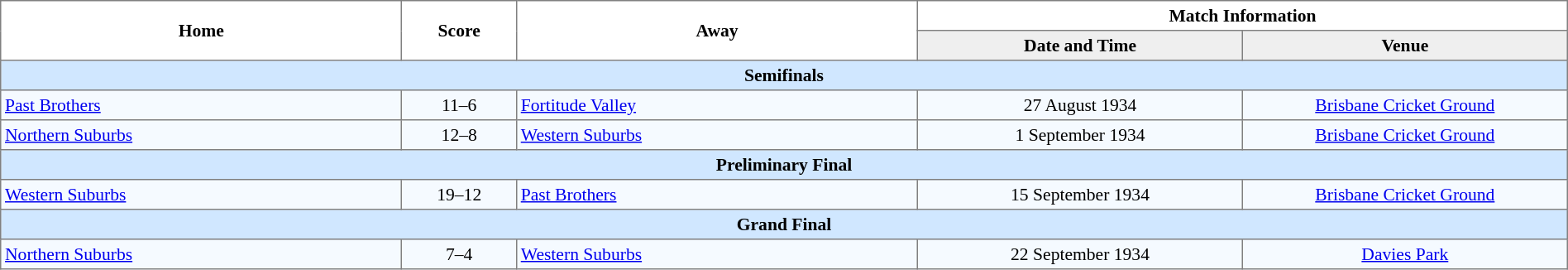<table border="1" cellpadding="3" cellspacing="0" width="100%" style="border-collapse:collapse; font-size:90%; text-align:center;">
<tr>
<th rowspan="2" width="21%">Home</th>
<th rowspan="2" width="6%">Score</th>
<th rowspan="2" width="21%">Away</th>
<th colspan="2">Match Information</th>
</tr>
<tr bgcolor="#EFEFEF">
<th width="17%">Date and Time</th>
<th width="17%">Venue</th>
</tr>
<tr bgcolor="#D0E7FF">
<td colspan="5"><strong>Semifinals</strong></td>
</tr>
<tr bgcolor="#F5FAFF">
<td align="left"> <a href='#'>Past Brothers</a></td>
<td>11–6</td>
<td align="left"> <a href='#'>Fortitude Valley</a></td>
<td>27 August 1934</td>
<td><a href='#'>Brisbane Cricket Ground</a></td>
</tr>
<tr bgcolor="#F5FAFF">
<td align="left"> <a href='#'>Northern Suburbs</a></td>
<td>12–8</td>
<td align="left"> <a href='#'>Western Suburbs</a></td>
<td>1 September 1934</td>
<td><a href='#'>Brisbane Cricket Ground</a></td>
</tr>
<tr bgcolor="#D0E7FF">
<td colspan="5"><strong>Preliminary Final</strong></td>
</tr>
<tr bgcolor="#F5FAFF">
<td align="left"> <a href='#'>Western Suburbs</a></td>
<td>19–12</td>
<td align="left"> <a href='#'>Past Brothers</a></td>
<td>15 September 1934</td>
<td><a href='#'>Brisbane Cricket Ground</a></td>
</tr>
<tr bgcolor="#D0E7FF">
<td colspan="5"><strong>Grand Final</strong></td>
</tr>
<tr bgcolor="#F5FAFF">
<td align="left"> <a href='#'>Northern Suburbs</a></td>
<td>7–4</td>
<td align="left"> <a href='#'>Western Suburbs</a></td>
<td>22 September 1934</td>
<td><a href='#'>Davies Park</a></td>
</tr>
</table>
